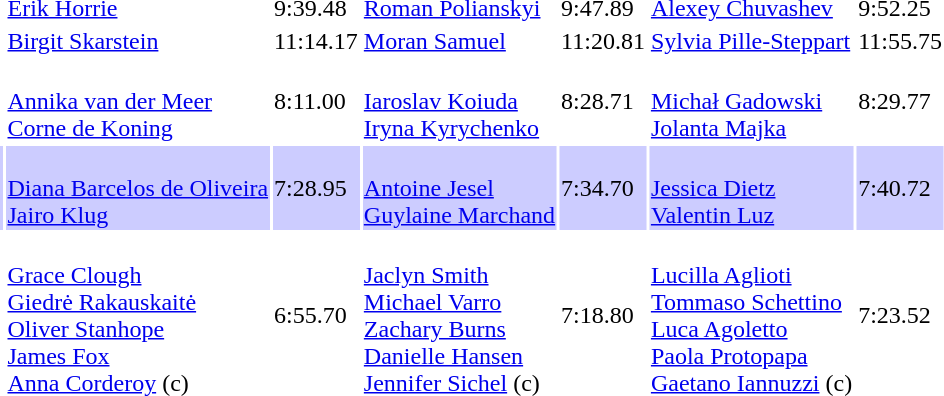<table>
<tr>
<td><br></td>
<td><a href='#'>Erik Horrie</a><br></td>
<td>9:39.48</td>
<td><a href='#'>Roman Polianskyi</a><br></td>
<td>9:47.89</td>
<td><a href='#'>Alexey Chuvashev</a><br></td>
<td>9:52.25</td>
</tr>
<tr>
<td><br></td>
<td><a href='#'>Birgit Skarstein</a><br></td>
<td>11:14.17</td>
<td><a href='#'>Moran Samuel</a><br></td>
<td>11:20.81</td>
<td><a href='#'>Sylvia Pille-Steppart</a><br></td>
<td>11:55.75</td>
</tr>
<tr>
<td><br></td>
<td><br><a href='#'>Annika van der Meer</a><br><a href='#'>Corne de Koning</a></td>
<td>8:11.00</td>
<td><br><a href='#'>Iaroslav Koiuda</a><br><a href='#'>Iryna Kyrychenko</a></td>
<td>8:28.71</td>
<td><br><a href='#'>Michał Gadowski</a><br><a href='#'>Jolanta Majka</a></td>
<td>8:29.77</td>
</tr>
<tr bgcolor=ccccff>
<td><br></td>
<td><br><a href='#'>Diana Barcelos de Oliveira</a><br><a href='#'>Jairo Klug</a></td>
<td>7:28.95</td>
<td><br><a href='#'>Antoine Jesel</a><br><a href='#'>Guylaine Marchand</a></td>
<td>7:34.70</td>
<td><br><a href='#'>Jessica Dietz</a><br><a href='#'>Valentin Luz</a></td>
<td>7:40.72</td>
</tr>
<tr>
<td><br></td>
<td><br><a href='#'>Grace Clough</a><br><a href='#'>Giedrė Rakauskaitė</a><br><a href='#'>Oliver Stanhope</a><br><a href='#'>James Fox</a><br><a href='#'>Anna Corderoy</a> (c)</td>
<td>6:55.70</td>
<td><br><a href='#'>Jaclyn Smith</a><br><a href='#'>Michael Varro</a><br><a href='#'>Zachary Burns</a><br><a href='#'>Danielle Hansen</a><br><a href='#'>Jennifer Sichel</a> (c)</td>
<td>7:18.80</td>
<td><br><a href='#'>Lucilla Aglioti</a><br><a href='#'>Tommaso Schettino</a><br><a href='#'>Luca Agoletto</a><br><a href='#'>Paola Protopapa</a><br><a href='#'>Gaetano Iannuzzi</a> (c)</td>
<td>7:23.52</td>
</tr>
</table>
